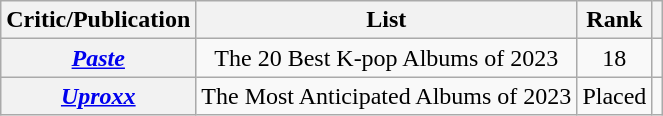<table class="wikitable sortable plainrowheaders" style="text-align:center">
<tr>
<th>Critic/Publication</th>
<th scope="col">List</th>
<th scope="col">Rank</th>
<th scope="col" class="unsortable"></th>
</tr>
<tr>
<th scope="row"><em><a href='#'>Paste</a></em></th>
<td>The 20 Best K-pop Albums of 2023</td>
<td>18</td>
<td></td>
</tr>
<tr>
<th scope="row"><em><a href='#'>Uproxx</a></em></th>
<td>The Most Anticipated Albums of 2023</td>
<td>Placed</td>
<td></td>
</tr>
</table>
